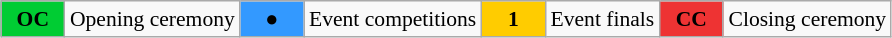<table class="wikitable" style="margin:0.5em auto; font-size:90%;position:relative;">
<tr>
<td style="width:2.5em; background:#00cc33; text-align:center"><strong>OC</strong></td>
<td>Opening ceremony</td>
<td style="width:2.5em; background:#3399ff; text-align:center">●</td>
<td>Event competitions</td>
<td style="width:2.5em; background:#ffcc00; text-align:center"><strong>1</strong></td>
<td>Event finals</td>
<td style="width:2.5em; background:#ee3333; text-align:center"><strong>CC</strong></td>
<td>Closing ceremony</td>
</tr>
</table>
